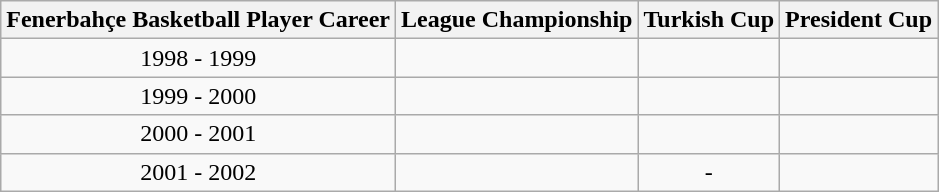<table class="wikitable">
<tr>
<th> Fenerbahçe Basketball Player Career</th>
<th>League Championship</th>
<th>Turkish Cup</th>
<th>President Cup</th>
</tr>
<tr>
<td align=center>1998 - 1999</td>
<td align=center></td>
<td align=center></td>
<td align=center></td>
</tr>
<tr>
<td align=center>1999 - 2000</td>
<td align=center></td>
<td align=center></td>
<td align=center></td>
</tr>
<tr>
<td align=center>2000 - 2001</td>
<td align=center></td>
<td align=center></td>
<td align=center></td>
</tr>
<tr>
<td align=center>2001 - 2002</td>
<td align=center></td>
<td align=center>-</td>
<td align=center></td>
</tr>
</table>
